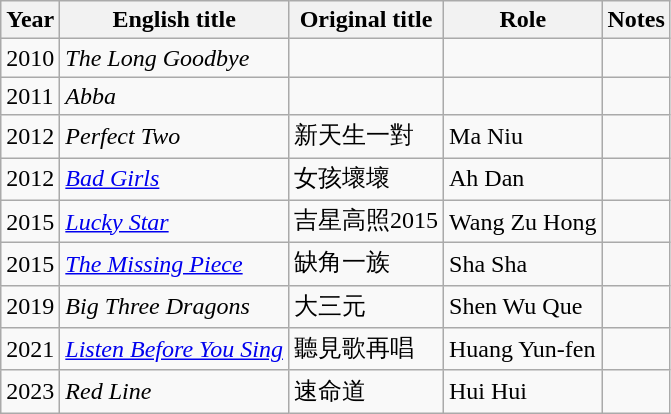<table class="wikitable sortable">
<tr>
<th>Year</th>
<th>English title</th>
<th>Original title</th>
<th>Role</th>
<th class="unsortable">Notes</th>
</tr>
<tr>
<td>2010</td>
<td><em>The Long Goodbye</em></td>
<td></td>
<td></td>
<td></td>
</tr>
<tr>
<td>2011</td>
<td><em>Abba</em></td>
<td></td>
<td></td>
<td></td>
</tr>
<tr>
<td>2012</td>
<td><em>Perfect Two</em></td>
<td>新天生一對</td>
<td>Ma Niu</td>
<td></td>
</tr>
<tr>
<td>2012</td>
<td><em><a href='#'>Bad Girls</a></em></td>
<td>女孩壞壞</td>
<td>Ah Dan</td>
<td></td>
</tr>
<tr>
<td>2015</td>
<td><em><a href='#'>Lucky Star</a></em></td>
<td>吉星高照2015</td>
<td>Wang Zu Hong</td>
<td></td>
</tr>
<tr>
<td>2015</td>
<td><em><a href='#'>The Missing Piece</a></em></td>
<td>缺角一族</td>
<td>Sha Sha</td>
<td></td>
</tr>
<tr>
<td>2019</td>
<td><em>Big Three Dragons</em></td>
<td>大三元</td>
<td>Shen Wu Que</td>
<td></td>
</tr>
<tr>
<td>2021</td>
<td><em><a href='#'>Listen Before You Sing</a></em></td>
<td>聽見歌再唱</td>
<td>Huang Yun-fen</td>
<td></td>
</tr>
<tr>
<td>2023</td>
<td><em>Red Line</em></td>
<td>速命道</td>
<td>Hui Hui</td>
<td></td>
</tr>
</table>
